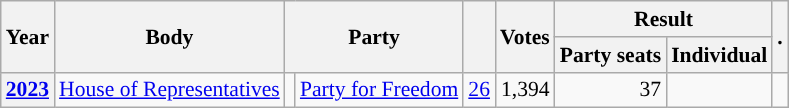<table class="wikitable plainrowheaders sortable" border=2 cellpadding=4 cellspacing=0 style="border: 1px #aaa solid; font-size: 90%; text-align:center;">
<tr>
<th scope="col" rowspan=2>Year</th>
<th scope="col" rowspan=2>Body</th>
<th scope="col" colspan=2 rowspan=2>Party</th>
<th scope="col" rowspan=2></th>
<th scope="col" rowspan=2>Votes</th>
<th scope="colgroup" colspan=2>Result</th>
<th scope="col" rowspan=2 class="unsortable">.</th>
</tr>
<tr>
<th scope="col">Party seats</th>
<th scope="col">Individual</th>
</tr>
<tr>
<th scope="row"><a href='#'>2023</a></th>
<td><a href='#'>House of Representatives</a></td>
<td style="background-color:"></td>
<td><a href='#'>Party for Freedom</a></td>
<td style=text-align:right><a href='#'>26</a></td>
<td style=text-align:right>1,394</td>
<td style=text-align:right>37</td>
<td></td>
<td></td>
</tr>
</table>
